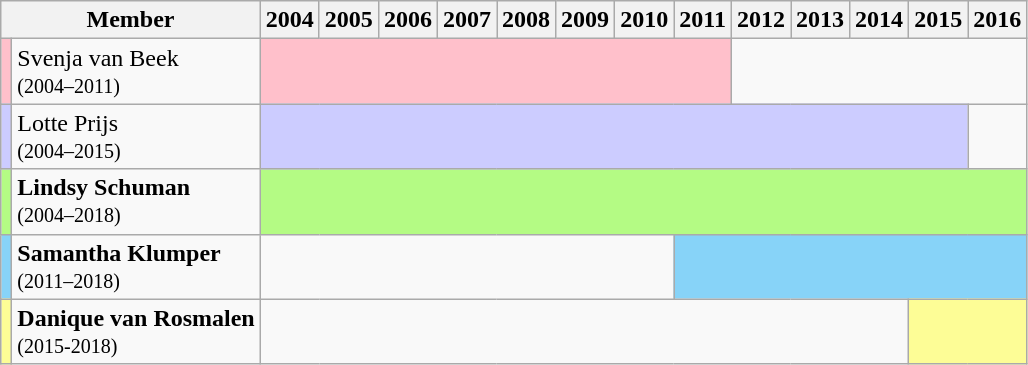<table class="wikitable">
<tr>
<th colspan="2">Member</th>
<th>2004</th>
<th>2005</th>
<th>2006</th>
<th>2007</th>
<th>2008</th>
<th>2009</th>
<th>2010</th>
<th>2011</th>
<th>2012</th>
<th>2013</th>
<th>2014</th>
<th>2015</th>
<th>2016</th>
</tr>
<tr>
<td style="background:pink"></td>
<td>Svenja van Beek<br><small>(2004–2011)</small></td>
<td colspan="8"  style="text-align:center; background:pink"></td>
<td colspan="5"></td>
</tr>
<tr>
<td style="background:#ccf;"></td>
<td>Lotte Prijs<br><small>(2004–2015) </small></td>
<td colspan="12" style="text-align:center; background:#ccf;"></td>
<td colspan="1"></td>
</tr>
<tr>
<td style="background:#B4FB84"></td>
<td><strong>Lindsy Schuman</strong><br><small>(2004–2018)</small></td>
<td colspan="13"  style="text-align:center; background:#b4fb84;"></td>
</tr>
<tr>
<td style="background:#87D3F8"></td>
<td><strong>Samantha Klumper </strong><br><small>(2011–2018)</small></td>
<td colspan="7"></td>
<td colspan="6" style="text-align:center; background:#87D3F8;"></td>
</tr>
<tr>
<td style="background:#FDFD96"></td>
<td><strong>Danique van Rosmalen</strong><br><small>(2015-2018)</small></td>
<td colspan="11"></td>
<td colspan="2" style="text-align:center; background:#FDFD96;"></td>
</tr>
</table>
